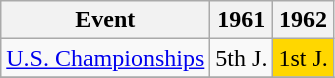<table class="wikitable">
<tr>
<th>Event</th>
<th>1961</th>
<th>1962</th>
</tr>
<tr>
<td><a href='#'>U.S. Championships</a></td>
<td align="center">5th J.</td>
<td align="center" bgcolor="gold">1st J.</td>
</tr>
<tr>
</tr>
</table>
